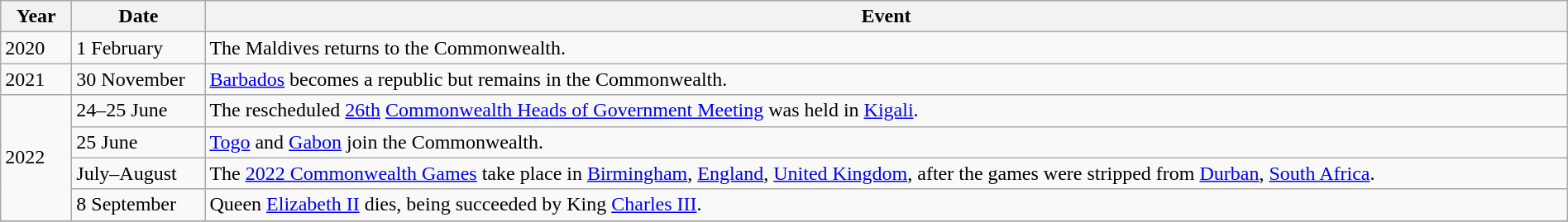<table class="wikitable" width="100%">
<tr>
<th width=50px>Year</th>
<th width=100px>Date</th>
<th>Event</th>
</tr>
<tr>
<td>2020</td>
<td>1 February</td>
<td>The Maldives returns to the Commonwealth.</td>
</tr>
<tr>
<td>2021</td>
<td>30 November</td>
<td><a href='#'>Barbados</a> becomes a republic but remains in the Commonwealth.</td>
</tr>
<tr>
<td rowspan=4>2022</td>
<td>24–25 June</td>
<td>The rescheduled <a href='#'>26th</a> <a href='#'>Commonwealth Heads of Government Meeting</a> was held in <a href='#'>Kigali</a>.</td>
</tr>
<tr>
<td>25 June</td>
<td><a href='#'>Togo</a> and <a href='#'>Gabon</a> join the Commonwealth.</td>
</tr>
<tr>
<td>July–August</td>
<td>The <a href='#'>2022 Commonwealth Games</a> take place in <a href='#'>Birmingham</a>, <a href='#'>England</a>, <a href='#'>United Kingdom</a>, after the games were stripped from <a href='#'>Durban</a>, <a href='#'>South Africa</a>.</td>
</tr>
<tr>
<td>8 September</td>
<td>Queen <a href='#'>Elizabeth II</a> dies, being succeeded by King <a href='#'>Charles III</a>.</td>
</tr>
<tr>
</tr>
</table>
